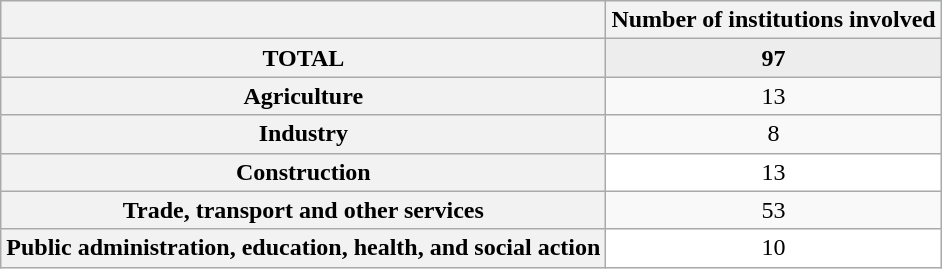<table class="wikitable" style="margin: 1em auto 1em auto; text-align:center; align:center;">
<tr style="background: #DDFFDD;">
<th></th>
<th>Number of institutions involved</th>
</tr>
<tr style="background: #EDEDED;">
<th scope="row">TOTAL</th>
<td><strong>97</strong></td>
</tr>
<tr>
<th scope="row">Agriculture</th>
<td>13</td>
</tr>
<tr>
<th scope="row">Industry</th>
<td>8</td>
</tr>
<tr style="background: #FFFFFF;">
<th scope="row">Construction</th>
<td>13</td>
</tr>
<tr>
<th scope="row">Trade, transport and other services</th>
<td>53</td>
</tr>
<tr style="background: #FFFFFF;">
<th scope="row">Public administration, education, health, and social action</th>
<td>10</td>
</tr>
</table>
